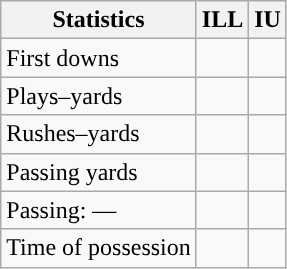<table class="wikitable" style="float:left">
<tr>
<th>Statistics</th>
<th>ILL</th>
<th>IU</th>
</tr>
<tr>
<td>First downs</td>
<td></td>
<td></td>
</tr>
<tr>
<td>Plays–yards</td>
<td></td>
<td></td>
</tr>
<tr>
<td>Rushes–yards</td>
<td></td>
<td></td>
</tr>
<tr>
<td>Passing yards</td>
<td></td>
<td></td>
</tr>
<tr>
<td>Passing: ––</td>
<td></td>
<td></td>
</tr>
<tr>
<td>Time of possession</td>
<td></td>
<td></td>
</tr>
</table>
